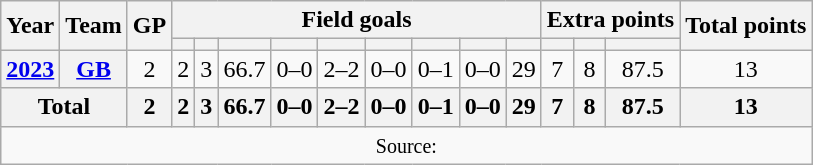<table class="wikitable" style="text-align:center;">
<tr>
<th rowspan="2">Year</th>
<th rowspan="2">Team</th>
<th rowspan="2">GP</th>
<th colspan="9">Field goals</th>
<th colspan="3">Extra points</th>
<th rowspan="2">Total points</th>
</tr>
<tr>
<th></th>
<th></th>
<th></th>
<th></th>
<th></th>
<th></th>
<th></th>
<th></th>
<th></th>
<th></th>
<th></th>
<th></th>
</tr>
<tr>
<th><a href='#'>2023</a></th>
<th><a href='#'>GB</a></th>
<td>2</td>
<td>2</td>
<td>3</td>
<td>66.7</td>
<td>0–0</td>
<td>2–2</td>
<td>0–0</td>
<td>0–1</td>
<td>0–0</td>
<td>29</td>
<td>7</td>
<td>8</td>
<td>87.5</td>
<td>13</td>
</tr>
<tr>
<th colspan="2">Total</th>
<th>2</th>
<th>2</th>
<th>3</th>
<th>66.7</th>
<th>0–0</th>
<th>2–2</th>
<th>0–0</th>
<th>0–1</th>
<th>0–0</th>
<th>29</th>
<th>7</th>
<th>8</th>
<th>87.5</th>
<th>13</th>
</tr>
<tr>
<td colspan="16"><small>Source: </small></td>
</tr>
</table>
